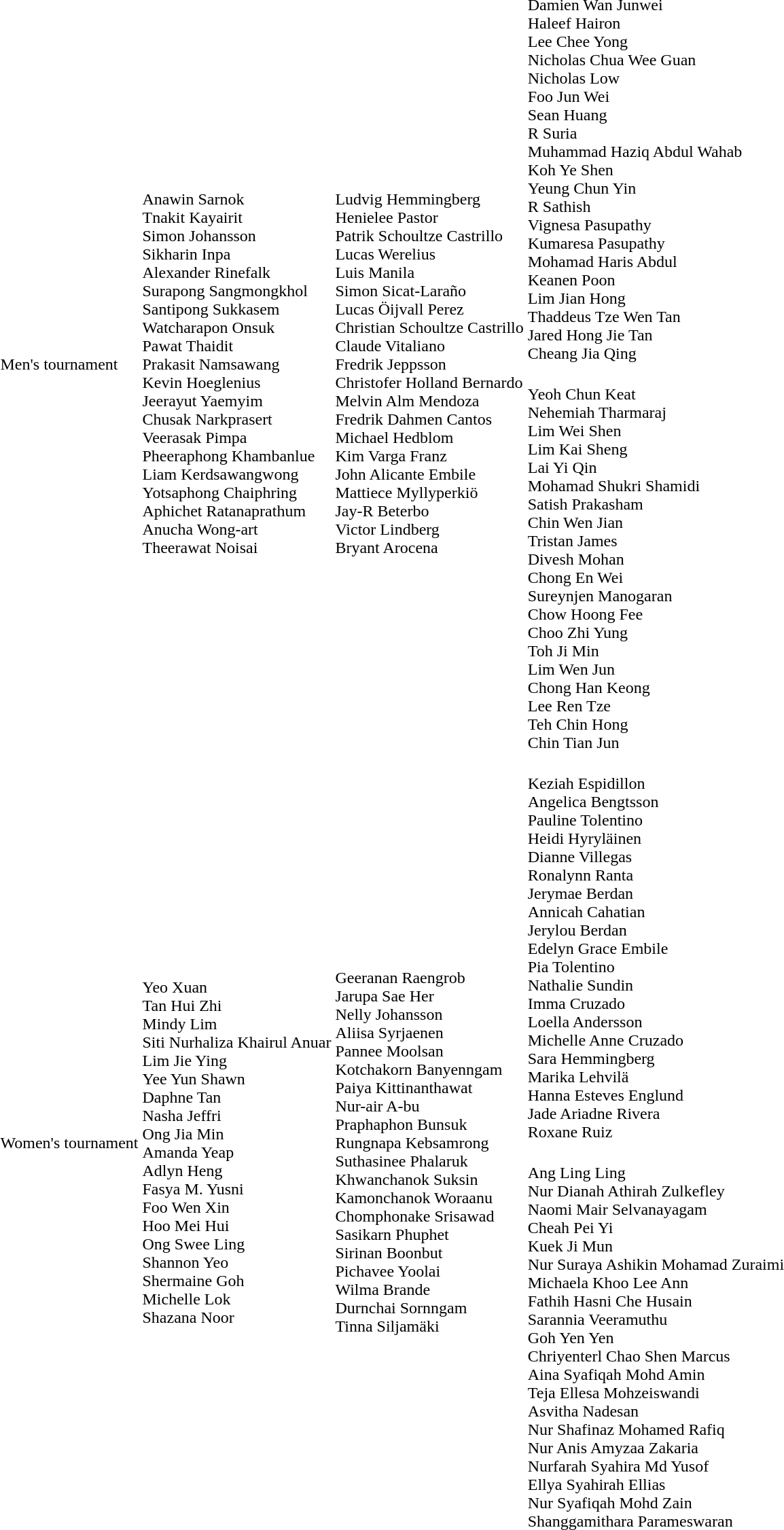<table>
<tr>
<td rowspan=2>Men's tournament<br></td>
<td rowspan=2><br>Anawin Sarnok<br>Tnakit Kayairit<br>Simon Johansson<br>Sikharin Inpa<br>Alexander Rinefalk<br>Surapong Sangmongkhol<br>Santipong Sukkasem<br>Watcharapon Onsuk<br>Pawat Thaidit<br>Prakasit Namsawang<br>Kevin Hoeglenius<br>Jeerayut Yaemyim<br>Chusak Narkprasert<br>Veerasak Pimpa<br>Pheeraphong Khambanlue<br>Liam Kerdsawangwong<br>Yotsaphong Chaiphring<br>Aphichet Ratanaprathum<br>Anucha Wong-art<br>Theerawat Noisai</td>
<td rowspan=2><br>Ludvig Hemmingberg<br>Henielee Pastor<br>Patrik Schoultze Castrillo<br>Lucas Werelius<br>Luis Manila<br>Simon Sicat-Laraño<br>Lucas Öijvall Perez<br>Christian Schoultze Castrillo<br>Claude Vitaliano<br>Fredrik Jeppsson<br>Christofer Holland Bernardo<br>Melvin Alm Mendoza<br>Fredrik Dahmen Cantos<br>Michael Hedblom<br>Kim Varga Franz<br>John Alicante Embile<br>Mattiece Myllyperkiö<br>Jay-R Beterbo<br>Victor Lindberg<br>Bryant Arocena</td>
<td><br>Damien Wan Junwei<br>Haleef Hairon<br>Lee Chee Yong<br>Nicholas Chua Wee Guan<br>Nicholas Low<br>Foo Jun Wei<br>Sean Huang <br>R Suria<br>Muhammad Haziq Abdul Wahab<br>Koh Ye Shen<br>Yeung Chun Yin<br>R Sathish<br>Vignesa Pasupathy<br>Kumaresa Pasupathy<br>Mohamad Haris Abdul<br>Keanen Poon<br>Lim Jian Hong<br>Thaddeus Tze Wen Tan<br>Jared Hong Jie Tan<br>Cheang Jia Qing</td>
</tr>
<tr>
<td><br>Yeoh Chun Keat<br>Nehemiah Tharmaraj<br>Lim Wei Shen<br>Lim Kai Sheng<br>Lai Yi Qin<br>Mohamad Shukri Shamidi<br>Satish Prakasham<br>Chin Wen Jian<br>Tristan James<br>Divesh Mohan<br>Chong En Wei<br>Sureynjen Manogaran<br>Chow Hoong Fee<br>Choo Zhi Yung<br>Toh Ji Min<br>Lim Wen Jun<br>Chong Han Keong<br>Lee Ren Tze<br>Teh Chin Hong<br>Chin Tian Jun</td>
</tr>
<tr>
<td rowspan=2>Women's tournament<br></td>
<td rowspan=2><br>Yeo Xuan<br>Tan Hui Zhi<br>Mindy Lim<br>Siti Nurhaliza Khairul Anuar<br>Lim Jie Ying<br>Yee Yun Shawn<br>Daphne Tan<br>Nasha Jeffri<br>Ong Jia Min<br>Amanda Yeap<br>Adlyn Heng<br>Fasya M. Yusni<br>Foo Wen Xin<br>Hoo Mei Hui<br>Ong Swee Ling<br>Shannon Yeo<br>Shermaine Goh<br>Michelle Lok<br>Shazana Noor</td>
<td rowspan=2><br>Geeranan Raengrob<br>Jarupa Sae Her<br>Nelly Johansson<br>Aliisa Syrjaenen<br>Pannee Moolsan<br>Kotchakorn Banyenngam<br>Paiya Kittinanthawat<br>Nur-air A-bu<br>Praphaphon Bunsuk<br>Rungnapa Kebsamrong<br>Suthasinee Phalaruk<br>Khwanchanok Suksin<br>Kamonchanok Woraanu<br>Chomphonake Srisawad<br>Sasikarn Phuphet<br>Sirinan Boonbut<br>Pichavee Yoolai<br>Wilma Brande<br>Durnchai Sornngam<br>Tinna Siljamäki</td>
<td><br>Keziah Espidillon<br>Angelica Bengtsson<br>Pauline Tolentino<br>Heidi Hyryläinen<br>Dianne Villegas<br>Ronalynn Ranta<br>Jerymae Berdan<br>Annicah Cahatian<br>Jerylou Berdan<br>Edelyn Grace Embile<br>Pia Tolentino<br>Nathalie Sundin<br>Imma Cruzado<br>Loella Andersson<br>Michelle Anne Cruzado<br>Sara Hemmingberg<br>Marika Lehvilä<br>Hanna Esteves Englund<br>Jade Ariadne Rivera<br>Roxane Ruiz</td>
</tr>
<tr>
<td><br>Ang Ling Ling<br>Nur Dianah Athirah Zulkefley<br>Naomi Mair Selvanayagam<br>Cheah Pei Yi<br>Kuek Ji Mun<br>Nur Suraya Ashikin Mohamad Zuraimi<br>Michaela Khoo Lee Ann<br>Fathih Hasni Che Husain<br>Sarannia Veeramuthu<br>Goh Yen Yen<br>Chriyenterl Chao Shen Marcus<br>Aina Syafiqah Mohd Amin<br>Teja Ellesa Mohzeiswandi<br>Asvitha Nadesan<br>Nur Shafinaz Mohamed Rafiq<br>Nur Anis Amyzaa Zakaria<br>Nurfarah Syahira Md Yusof<br>Ellya Syahirah Ellias<br>Nur Syafiqah Mohd Zain<br>Shanggamithara Parameswaran</td>
</tr>
</table>
